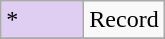<table class="wikitable">
<tr>
<td style="background:#E0CEF2; width:3em">*</td>
<td>Record</td>
</tr>
<tr>
</tr>
</table>
